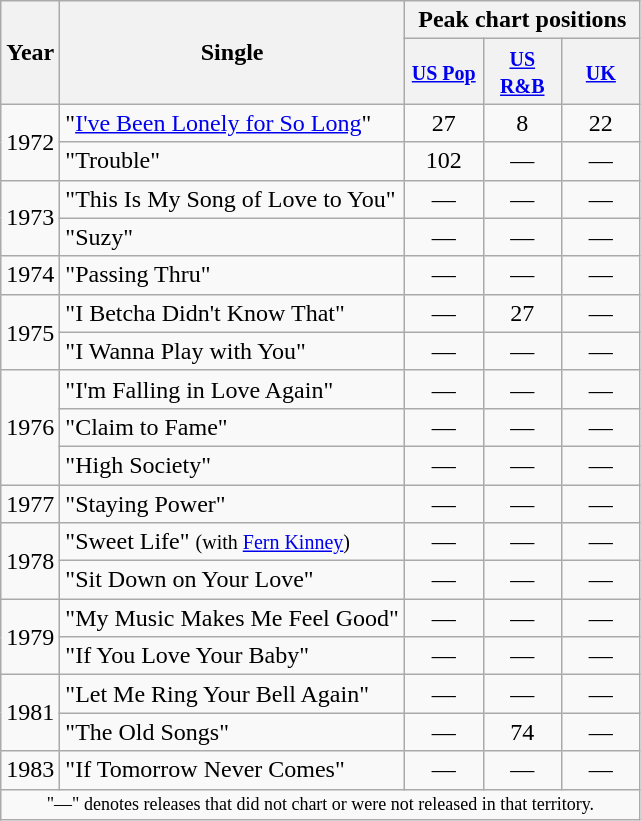<table class="wikitable">
<tr>
<th scope="col" rowspan="2">Year</th>
<th scope="col" rowspan="2">Single</th>
<th scope="col" colspan="3">Peak chart positions</th>
</tr>
<tr>
<th style="width:45px;"><small><a href='#'>US Pop</a></small><br></th>
<th style="width:45px;"><small><a href='#'>US R&B</a></small><br></th>
<th style="width:45px;"><small><a href='#'>UK</a></small><br></th>
</tr>
<tr>
<td rowspan="2">1972</td>
<td>"<a href='#'>I've Been Lonely for So Long</a>"</td>
<td align=center>27</td>
<td align=center>8</td>
<td align=center>22</td>
</tr>
<tr>
<td>"Trouble"</td>
<td align=center>102</td>
<td align=center>―</td>
<td align=center>―</td>
</tr>
<tr>
<td rowspan="2">1973</td>
<td>"This Is My Song of Love to You"</td>
<td align=center>―</td>
<td align=center>―</td>
<td align=center>―</td>
</tr>
<tr>
<td>"Suzy"</td>
<td align=center>―</td>
<td align=center>―</td>
<td align=center>―</td>
</tr>
<tr>
<td rowspan="1">1974</td>
<td>"Passing Thru"</td>
<td align=center>―</td>
<td align=center>―</td>
<td align=center>―</td>
</tr>
<tr>
<td rowspan="2">1975</td>
<td>"I Betcha Didn't Know That"</td>
<td align=center>―</td>
<td align=center>27</td>
<td align=center>―</td>
</tr>
<tr>
<td>"I Wanna Play with You"</td>
<td align=center>―</td>
<td align=center>―</td>
<td align=center>―</td>
</tr>
<tr>
<td rowspan="3">1976</td>
<td>"I'm Falling in Love Again"</td>
<td align=center>―</td>
<td align=center>―</td>
<td align=center>―</td>
</tr>
<tr>
<td>"Claim to Fame"</td>
<td align=center>―</td>
<td align=center>―</td>
<td align=center>―</td>
</tr>
<tr>
<td>"High Society"</td>
<td align=center>―</td>
<td align=center>―</td>
<td align=center>―</td>
</tr>
<tr>
<td rowspan="1">1977</td>
<td>"Staying Power"</td>
<td align=center>―</td>
<td align=center>―</td>
<td align=center>―</td>
</tr>
<tr>
<td rowspan="2">1978</td>
<td>"Sweet Life" <small>(with <a href='#'>Fern Kinney</a>)</small></td>
<td align=center>―</td>
<td align=center>―</td>
<td align=center>―</td>
</tr>
<tr>
<td>"Sit Down on Your Love"</td>
<td align=center>―</td>
<td align=center>―</td>
<td align=center>―</td>
</tr>
<tr>
<td rowspan="2">1979</td>
<td>"My Music Makes Me Feel Good"</td>
<td align=center>―</td>
<td align=center>―</td>
<td align=center>―</td>
</tr>
<tr>
<td>"If You Love Your Baby"</td>
<td align=center>―</td>
<td align=center>―</td>
<td align=center>―</td>
</tr>
<tr>
<td rowspan="2">1981</td>
<td>"Let Me Ring Your Bell Again"</td>
<td align=center>―</td>
<td align=center>―</td>
<td align=center>―</td>
</tr>
<tr>
<td>"The Old Songs"</td>
<td align=center>―</td>
<td align=center>74</td>
<td align=center>―</td>
</tr>
<tr>
<td rowspan="1">1983</td>
<td>"If Tomorrow Never Comes"</td>
<td align=center>―</td>
<td align=center>―</td>
<td align=center>―</td>
</tr>
<tr>
<td colspan="6" style="text-align:center; font-size:9pt;">"—" denotes releases that did not chart or were not released in that territory.</td>
</tr>
</table>
